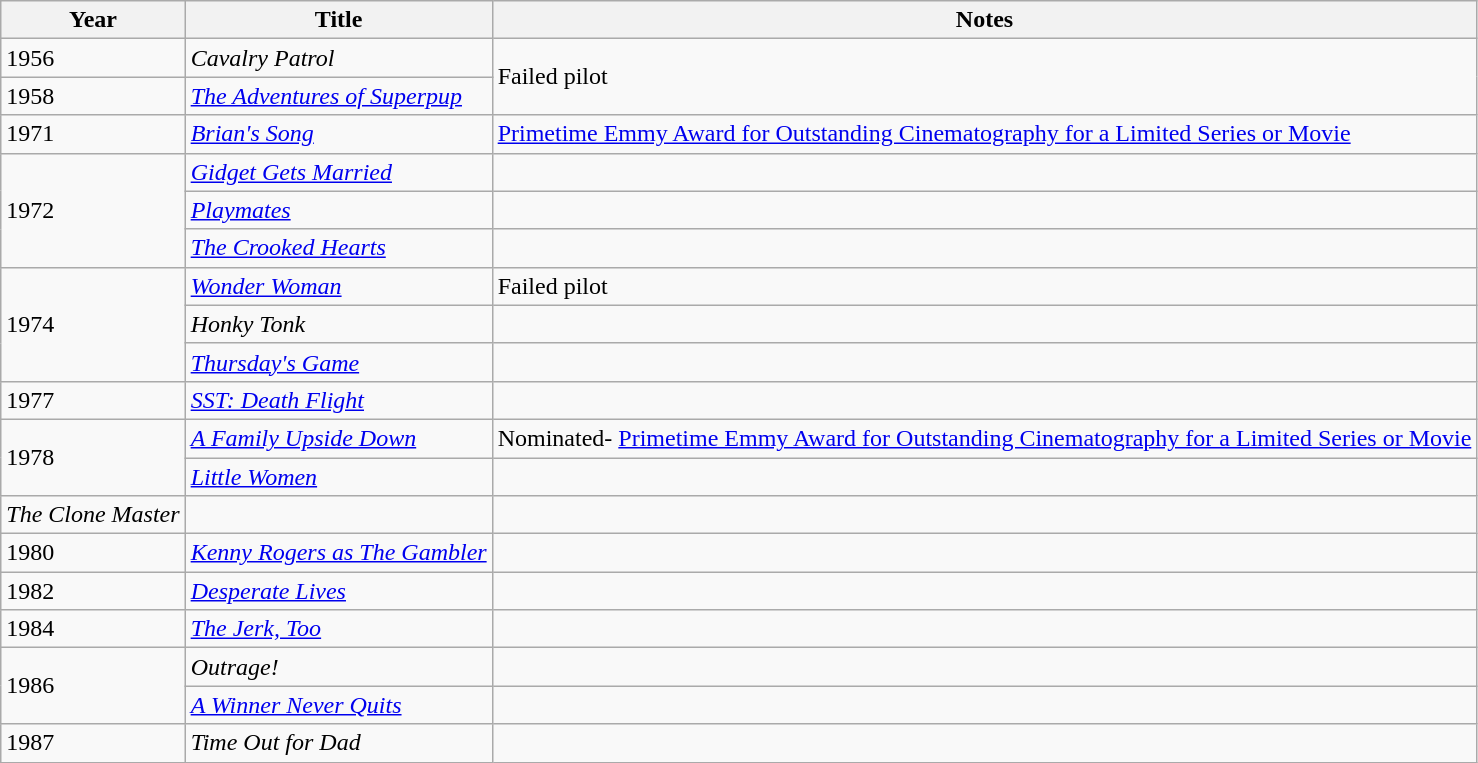<table class="wikitable">
<tr>
<th>Year</th>
<th>Title</th>
<th>Notes</th>
</tr>
<tr>
<td>1956</td>
<td><em>Cavalry Patrol</em></td>
<td rowspan="2">Failed pilot</td>
</tr>
<tr>
<td>1958</td>
<td><em><a href='#'>The Adventures of Superpup</a></em></td>
</tr>
<tr>
<td>1971</td>
<td><em><a href='#'>Brian's Song</a></em></td>
<td><a href='#'>Primetime Emmy Award for Outstanding Cinematography for a Limited Series or Movie</a></td>
</tr>
<tr>
<td rowspan="3">1972</td>
<td><em><a href='#'>Gidget Gets Married</a></em></td>
<td></td>
</tr>
<tr>
<td><a href='#'><em>Playmates</em></a></td>
<td></td>
</tr>
<tr>
<td><em><a href='#'>The Crooked Hearts</a></em></td>
<td></td>
</tr>
<tr>
<td rowspan="3">1974</td>
<td><a href='#'><em>Wonder Woman</em></a></td>
<td>Failed pilot</td>
</tr>
<tr>
<td><em>Honky Tonk</em></td>
<td></td>
</tr>
<tr>
<td><em><a href='#'>Thursday's Game</a></em></td>
<td></td>
</tr>
<tr>
<td>1977</td>
<td><em><a href='#'>SST: Death Flight</a></em></td>
<td></td>
</tr>
<tr>
<td rowspan="2">1978</td>
<td><em><a href='#'>A Family Upside Down</a></em></td>
<td>Nominated- <a href='#'>Primetime Emmy Award for Outstanding Cinematography for a Limited Series or Movie</a></td>
</tr>
<tr>
<td><em><a href='#'>Little Women</a></em></td>
<td></td>
</tr>
<tr>
<td><em>The Clone Master</em></td>
<td></td>
</tr>
<tr>
<td>1980</td>
<td><em><a href='#'>Kenny Rogers as The Gambler</a></em></td>
<td></td>
</tr>
<tr>
<td>1982</td>
<td><em><a href='#'>Desperate Lives</a></em></td>
<td></td>
</tr>
<tr>
<td>1984</td>
<td><em><a href='#'>The Jerk, Too</a></em></td>
<td></td>
</tr>
<tr>
<td rowspan="2">1986</td>
<td><em>Outrage!</em></td>
<td></td>
</tr>
<tr>
<td><em><a href='#'>A Winner Never Quits</a></em></td>
<td></td>
</tr>
<tr>
<td>1987</td>
<td><em>Time Out for Dad</em></td>
<td></td>
</tr>
</table>
